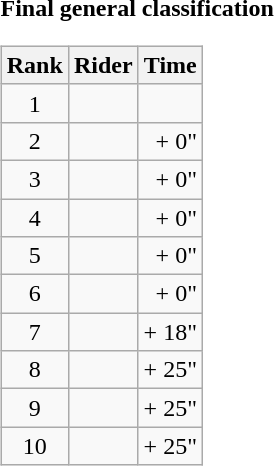<table>
<tr>
<td><strong>Final general classification</strong><br><table class="wikitable">
<tr>
<th scope="col">Rank</th>
<th scope="col">Rider</th>
<th scope="col">Time</th>
</tr>
<tr>
<td style="text-align:center;">1</td>
<td></td>
<td style="text-align:right;"></td>
</tr>
<tr>
<td style="text-align:center;">2</td>
<td></td>
<td style="text-align:right;">+ 0"</td>
</tr>
<tr>
<td style="text-align:center;">3</td>
<td></td>
<td style="text-align:right;">+ 0"</td>
</tr>
<tr>
<td style="text-align:center;">4</td>
<td></td>
<td style="text-align:right;">+ 0"</td>
</tr>
<tr>
<td style="text-align:center;">5</td>
<td></td>
<td style="text-align:right;">+ 0"</td>
</tr>
<tr>
<td style="text-align:center;">6</td>
<td></td>
<td style="text-align:right;">+ 0"</td>
</tr>
<tr>
<td style="text-align:center;">7</td>
<td></td>
<td style="text-align:right;">+ 18"</td>
</tr>
<tr>
<td style="text-align:center;">8</td>
<td></td>
<td style="text-align:right;">+ 25"</td>
</tr>
<tr>
<td style="text-align:center;">9</td>
<td></td>
<td style="text-align:right;">+ 25"</td>
</tr>
<tr>
<td style="text-align:center;">10</td>
<td></td>
<td style="text-align:right;">+ 25"</td>
</tr>
</table>
</td>
</tr>
</table>
